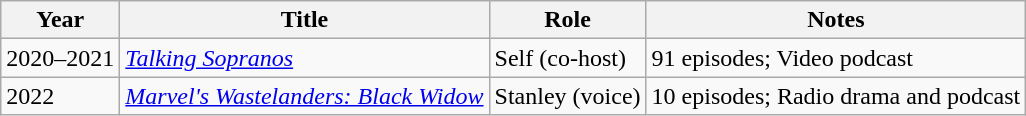<table class="wikitable sortable">
<tr>
<th>Year</th>
<th>Title</th>
<th>Role</th>
<th>Notes</th>
</tr>
<tr>
<td>2020–2021</td>
<td><em><a href='#'>Talking Sopranos</a></em></td>
<td>Self (co-host)</td>
<td>91 episodes; Video podcast</td>
</tr>
<tr>
<td>2022</td>
<td><em><a href='#'>Marvel's Wastelanders: Black Widow</a></em></td>
<td>Stanley (voice)</td>
<td>10 episodes; Radio drama and podcast</td>
</tr>
</table>
